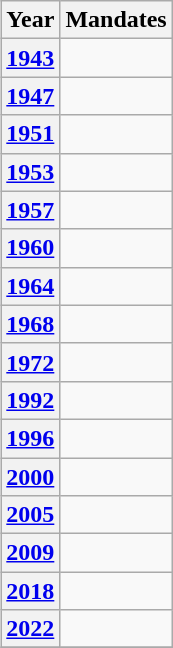<table class="wikitable" style="float:right">
<tr>
<th style="width: 20px">Year</th>
<th style="width: 20px">Mandates</th>
</tr>
<tr>
<th><a href='#'>1943</a></th>
<td colspan="3"></td>
</tr>
<tr>
<th><a href='#'>1947</a></th>
<td></td>
</tr>
<tr>
<th><a href='#'>1951</a></th>
<td></td>
</tr>
<tr>
<th><a href='#'>1953</a></th>
<td></td>
</tr>
<tr>
<th><a href='#'>1957</a></th>
<td></td>
</tr>
<tr>
<th><a href='#'>1960</a></th>
<td></td>
</tr>
<tr>
<th><a href='#'>1964</a></th>
<td></td>
</tr>
<tr>
<th><a href='#'>1968</a></th>
<td></td>
</tr>
<tr>
<th><a href='#'>1972</a></th>
<td></td>
</tr>
<tr>
<th><a href='#'>1992</a></th>
<td></td>
</tr>
<tr>
<th><a href='#'>1996</a></th>
<td></td>
</tr>
<tr>
<th><a href='#'>2000</a></th>
<td></td>
</tr>
<tr>
<th><a href='#'>2005</a></th>
<td></td>
</tr>
<tr>
<th><a href='#'>2009</a></th>
<td></td>
</tr>
<tr>
<th><a href='#'>2018</a></th>
<td></td>
</tr>
<tr>
<th><a href='#'>2022</a></th>
<td></td>
</tr>
<tr>
</tr>
</table>
